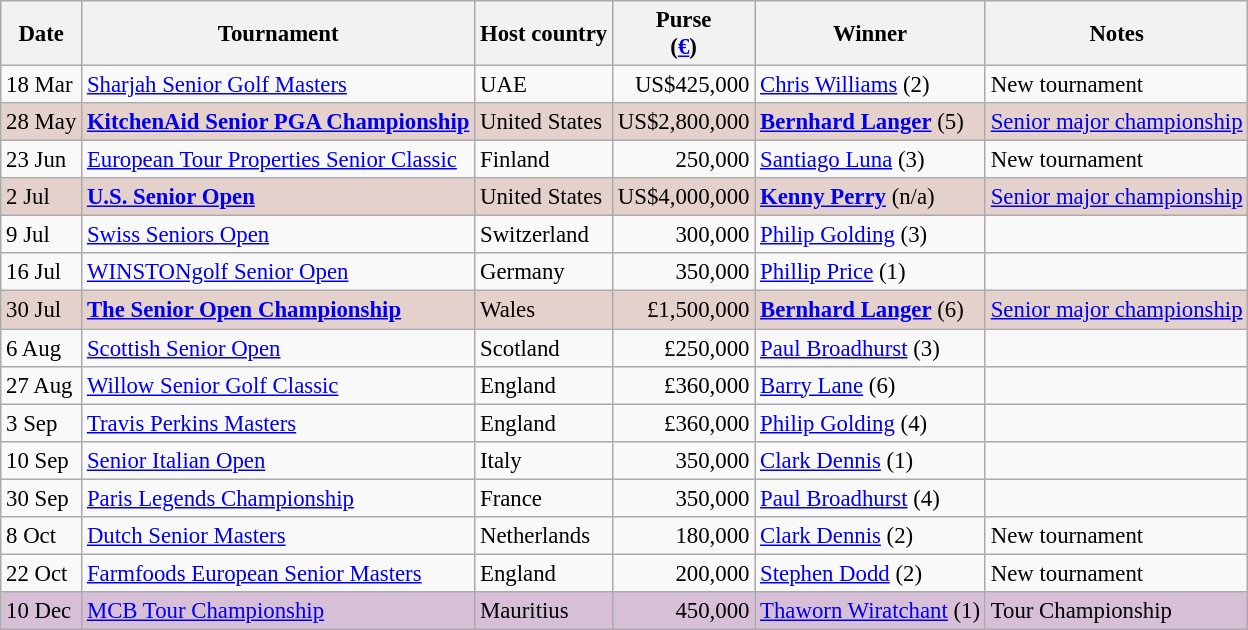<table class="wikitable" style="font-size:95%">
<tr>
<th>Date</th>
<th>Tournament</th>
<th>Host country</th>
<th>Purse<br>(<a href='#'>€</a>)</th>
<th>Winner</th>
<th>Notes</th>
</tr>
<tr>
<td>18 Mar</td>
<td><a href='#'>Sharjah Senior Golf Masters</a></td>
<td>UAE</td>
<td align=right>US$425,000</td>
<td> <a href='#'>Chris Williams</a> (2)</td>
<td>New tournament</td>
</tr>
<tr style="background:#e5d1cb;">
<td>28 May</td>
<td><strong><a href='#'>KitchenAid Senior PGA Championship</a></strong></td>
<td>United States</td>
<td align=right>US$2,800,000</td>
<td> <strong><a href='#'>Bernhard Langer</a></strong> (5)</td>
<td><a href='#'>Senior major championship</a></td>
</tr>
<tr>
<td>23 Jun</td>
<td><a href='#'>European Tour Properties Senior Classic</a></td>
<td>Finland</td>
<td align=right>250,000</td>
<td> <a href='#'>Santiago Luna</a> (3)</td>
<td>New tournament</td>
</tr>
<tr style="background:#e5d1cb;">
<td>2 Jul</td>
<td><strong><a href='#'>U.S. Senior Open</a></strong></td>
<td>United States</td>
<td align=right>US$4,000,000</td>
<td> <strong><a href='#'>Kenny Perry</a></strong> (n/a)</td>
<td><a href='#'>Senior major championship</a></td>
</tr>
<tr>
<td>9 Jul</td>
<td><a href='#'>Swiss Seniors Open</a></td>
<td>Switzerland</td>
<td align=right>300,000</td>
<td> <a href='#'>Philip Golding</a> (3)</td>
<td></td>
</tr>
<tr>
<td>16 Jul</td>
<td><a href='#'>WINSTONgolf Senior Open</a></td>
<td>Germany</td>
<td align=right>350,000</td>
<td> <a href='#'>Phillip Price</a> (1)</td>
<td></td>
</tr>
<tr style="background:#e5d1cb;">
<td>30 Jul</td>
<td><strong><a href='#'>The Senior Open Championship</a></strong></td>
<td>Wales</td>
<td align=right>£1,500,000</td>
<td> <strong><a href='#'>Bernhard Langer</a></strong> (6)</td>
<td><a href='#'>Senior major championship</a></td>
</tr>
<tr>
<td>6 Aug</td>
<td><a href='#'>Scottish Senior Open</a></td>
<td>Scotland</td>
<td align=right>£250,000</td>
<td> <a href='#'>Paul Broadhurst</a> (3)</td>
<td></td>
</tr>
<tr>
<td>27 Aug</td>
<td><a href='#'>Willow Senior Golf Classic</a></td>
<td>England</td>
<td align=right>£360,000</td>
<td> <a href='#'>Barry Lane</a> (6)</td>
<td></td>
</tr>
<tr>
<td>3 Sep</td>
<td><a href='#'>Travis Perkins Masters</a></td>
<td>England</td>
<td align=right>£360,000</td>
<td> <a href='#'>Philip Golding</a> (4)</td>
<td></td>
</tr>
<tr>
<td>10 Sep</td>
<td><a href='#'>Senior Italian Open</a></td>
<td>Italy</td>
<td align=right>350,000</td>
<td> <a href='#'>Clark Dennis</a> (1)</td>
<td></td>
</tr>
<tr>
<td>30 Sep</td>
<td><a href='#'>Paris Legends Championship</a></td>
<td>France</td>
<td align=right>350,000</td>
<td> <a href='#'>Paul Broadhurst</a> (4)</td>
<td></td>
</tr>
<tr>
<td>8 Oct</td>
<td><a href='#'>Dutch Senior Masters</a></td>
<td>Netherlands</td>
<td align=right>180,000</td>
<td> <a href='#'>Clark Dennis</a> (2)</td>
<td>New tournament</td>
</tr>
<tr>
<td>22 Oct</td>
<td><a href='#'>Farmfoods European Senior Masters</a></td>
<td>England</td>
<td align=right>200,000</td>
<td> <a href='#'>Stephen Dodd</a> (2)</td>
<td>New tournament</td>
</tr>
<tr style="background:thistle;">
<td>10 Dec</td>
<td><a href='#'>MCB Tour Championship</a></td>
<td>Mauritius</td>
<td align=right>450,000</td>
<td> <a href='#'>Thaworn Wiratchant</a> (1)</td>
<td>Tour Championship</td>
</tr>
</table>
